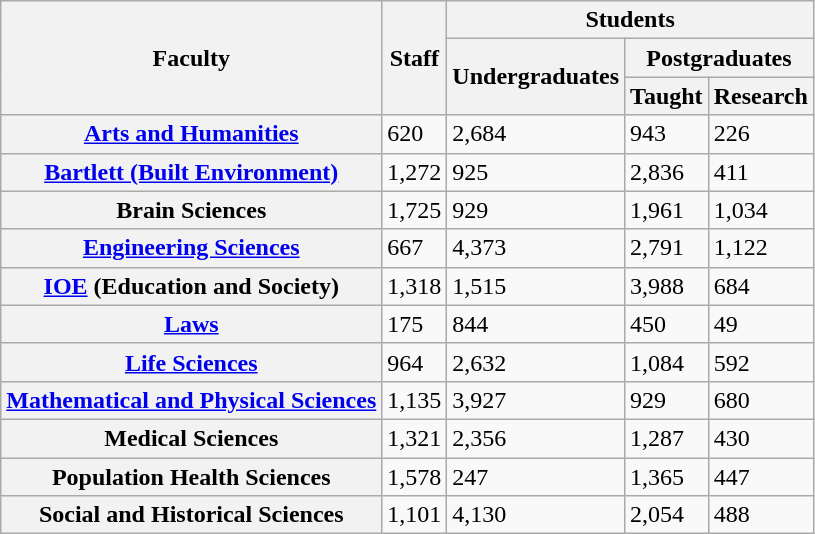<table class="wikitable sortable">
<tr>
<th rowspan=3>Faculty</th>
<th rowspan=3>Staff</th>
<th colspan=3>Students</th>
</tr>
<tr>
<th rowspan=2>Undergraduates</th>
<th colspan=2>Postgraduates</th>
</tr>
<tr>
<th>Taught</th>
<th>Research</th>
</tr>
<tr>
<th scope="row"><a href='#'>Arts and Humanities</a></th>
<td>620</td>
<td>2,684</td>
<td>943</td>
<td>226</td>
</tr>
<tr>
<th scope="row"><a href='#'>Bartlett (Built Environment)</a></th>
<td>1,272</td>
<td>925</td>
<td>2,836</td>
<td>411</td>
</tr>
<tr style="text-align:left;">
<th scope="row">Brain Sciences</th>
<td>1,725</td>
<td>929</td>
<td>1,961</td>
<td>1,034</td>
</tr>
<tr style="text-align:left;">
<th scope="row"><a href='#'>Engineering Sciences</a></th>
<td>667</td>
<td>4,373</td>
<td>2,791</td>
<td>1,122</td>
</tr>
<tr style="text-align:left;">
<th scope="row"><a href='#'>IOE</a> (Education and Society)</th>
<td>1,318</td>
<td>1,515</td>
<td>3,988</td>
<td>684</td>
</tr>
<tr style="text-align:left;">
<th scope="row"><a href='#'>Laws</a></th>
<td>175</td>
<td>844</td>
<td>450</td>
<td>49</td>
</tr>
<tr style="text-align:left;">
<th scope="row"><a href='#'>Life Sciences</a></th>
<td>964</td>
<td>2,632</td>
<td>1,084</td>
<td>592</td>
</tr>
<tr style="text-align:left;">
<th scope="row"><a href='#'>Mathematical and Physical Sciences</a></th>
<td>1,135</td>
<td>3,927</td>
<td>929</td>
<td>680</td>
</tr>
<tr style="text-align:left;">
<th scope="row">Medical Sciences</th>
<td>1,321</td>
<td>2,356</td>
<td>1,287</td>
<td>430</td>
</tr>
<tr style="text-align:left;">
<th scope="row">Population Health Sciences</th>
<td>1,578</td>
<td>247</td>
<td>1,365</td>
<td>447</td>
</tr>
<tr style="text-align:left;">
<th scope="row">Social and Historical Sciences</th>
<td>1,101</td>
<td>4,130</td>
<td>2,054</td>
<td>488</td>
</tr>
</table>
